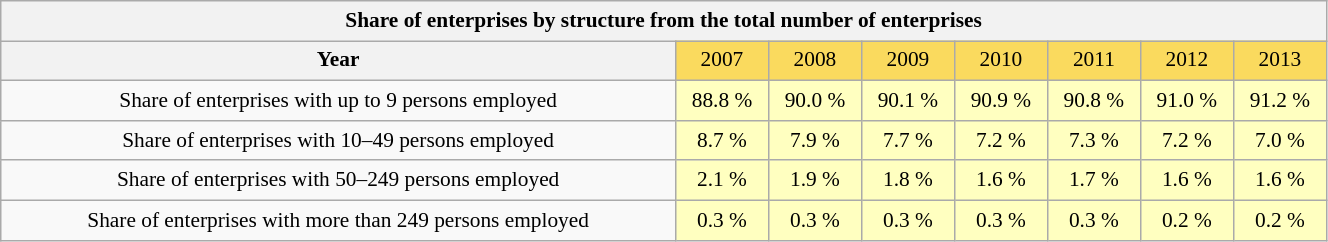<table width="70%" class="wikitable" style="text-align:center;font-size:89%;line-height:140%">
<tr>
<th colspan=8>Share of enterprises by structure from the total number of enterprises</th>
</tr>
<tr>
<th style="text-align:center">Year</th>
<td style="background:#FADA5E">2007</td>
<td style="background:#FADA5E">2008</td>
<td style="background:#FADA5E">2009</td>
<td style="background:#FADA5E">2010</td>
<td style="background:#FADA5E">2011</td>
<td style="background:#FADA5E">2012</td>
<td style="background:#FADA5E">2013</td>
</tr>
<tr>
<td>Share of enterprises with up to 9 persons employed</td>
<td style="background:#FFFFC0">88.8 %</td>
<td style="background:#FFFFC0">90.0 %</td>
<td style="background:#FFFFC0">90.1 %</td>
<td style="background:#FFFFC0">90.9 %</td>
<td style="background:#FFFFC0">90.8 %</td>
<td style="background:#FFFFC0">91.0 %</td>
<td style="background:#FFFFC0">91.2 %</td>
</tr>
<tr>
<td>Share of enterprises with 10–49 persons employed</td>
<td style="background:#FFFFC0">8.7 %</td>
<td style="background:#FFFFC0">7.9 %</td>
<td style="background:#FFFFC0">7.7 %</td>
<td style="background:#FFFFC0">7.2 %</td>
<td style="background:#FFFFC0">7.3 %</td>
<td style="background:#FFFFC0">7.2 %</td>
<td style="background:#FFFFC0">7.0 %</td>
</tr>
<tr>
<td>Share of enterprises with 50–249 persons employed</td>
<td style="background:#FFFFC0">2.1 %</td>
<td style="background:#FFFFC0">1.9 %</td>
<td style="background:#FFFFC0">1.8 %</td>
<td style="background:#FFFFC0">1.6 %</td>
<td style="background:#FFFFC0">1.7 %</td>
<td style="background:#FFFFC0">1.6 %</td>
<td style="background:#FFFFC0">1.6 %</td>
</tr>
<tr>
<td>Share of enterprises with more than 249 persons employed</td>
<td style="background:#FFFFC0">0.3 %</td>
<td style="background:#FFFFC0">0.3 %</td>
<td style="background:#FFFFC0">0.3 %</td>
<td style="background:#FFFFC0">0.3 %</td>
<td style="background:#FFFFC0">0.3 %</td>
<td style="background:#FFFFC0">0.2 %</td>
<td style="background:#FFFFC0">0.2 %</td>
</tr>
</table>
